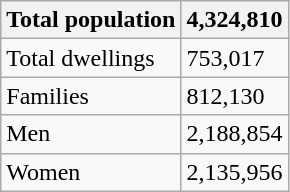<table class="wikitable">
<tr>
<th>Total population</th>
<th>4,324,810</th>
</tr>
<tr>
<td>Total dwellings</td>
<td>753,017</td>
</tr>
<tr>
<td>Families</td>
<td>812,130</td>
</tr>
<tr>
<td>Men</td>
<td>2,188,854</td>
</tr>
<tr>
<td>Women</td>
<td>2,135,956</td>
</tr>
</table>
